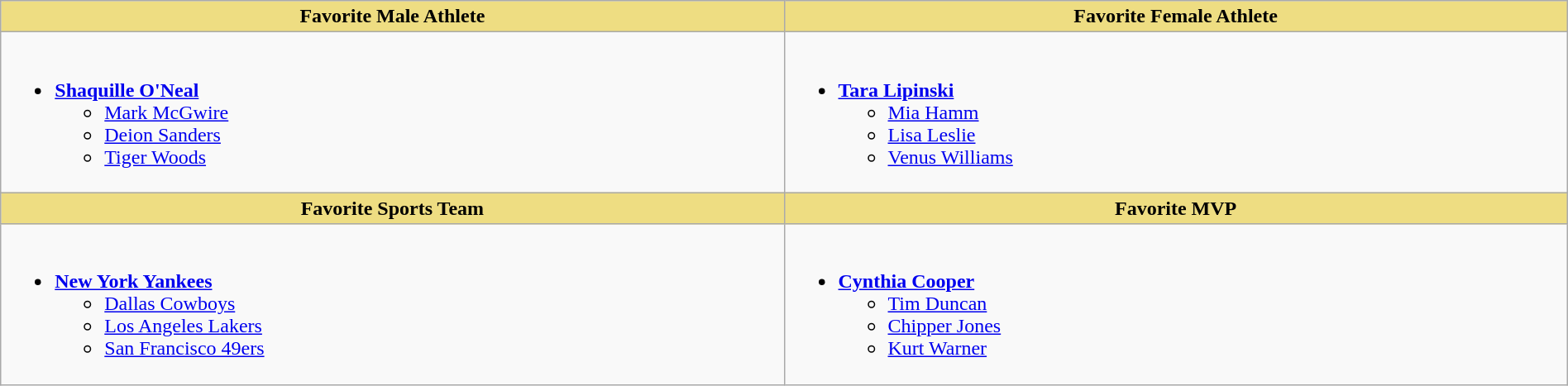<table class="wikitable" style="width:100%">
<tr>
<th style="background:#EEDD82; width:50%">Favorite Male Athlete</th>
<th style="background:#EEDD82; width:50%">Favorite Female Athlete</th>
</tr>
<tr>
<td valign="top"><br><ul><li><strong><a href='#'>Shaquille O'Neal</a></strong><ul><li><a href='#'>Mark McGwire</a></li><li><a href='#'>Deion Sanders</a></li><li><a href='#'>Tiger Woods</a></li></ul></li></ul></td>
<td valign="top"><br><ul><li><strong><a href='#'>Tara Lipinski</a></strong><ul><li><a href='#'>Mia Hamm</a></li><li><a href='#'>Lisa Leslie</a></li><li><a href='#'>Venus Williams</a></li></ul></li></ul></td>
</tr>
<tr>
<th style="background:#EEDD82; width:50%">Favorite Sports Team</th>
<th style="background:#EEDD82; width:50%">Favorite MVP</th>
</tr>
<tr>
<td valign="top"><br><ul><li><strong><a href='#'>New York Yankees</a></strong><ul><li><a href='#'>Dallas Cowboys</a></li><li><a href='#'>Los Angeles Lakers</a></li><li><a href='#'>San Francisco 49ers</a></li></ul></li></ul></td>
<td valign="top"><br><ul><li><strong><a href='#'>Cynthia Cooper</a></strong><ul><li><a href='#'>Tim Duncan</a></li><li><a href='#'>Chipper Jones</a></li><li><a href='#'>Kurt Warner</a></li></ul></li></ul></td>
</tr>
</table>
